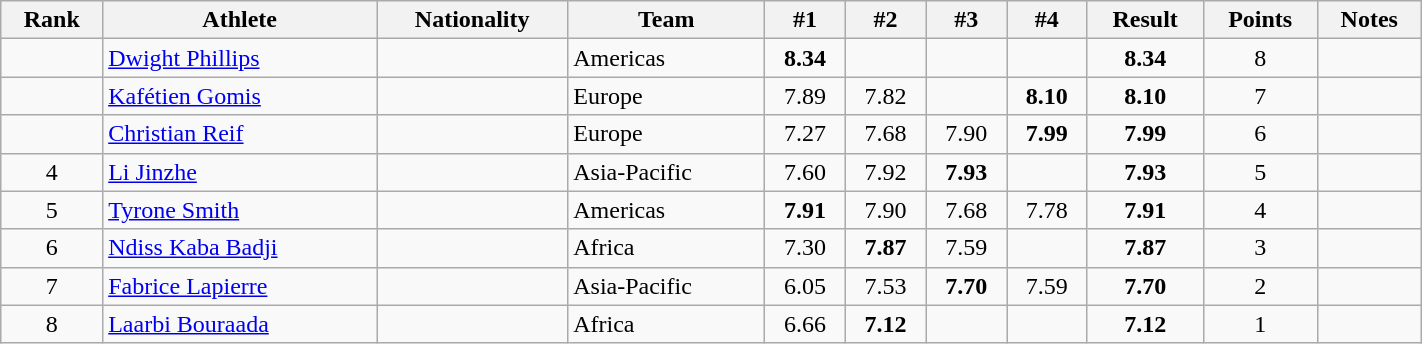<table class="wikitable sortable" style="text-align:center" width="75%">
<tr>
<th>Rank</th>
<th>Athlete</th>
<th>Nationality</th>
<th>Team</th>
<th>#1</th>
<th>#2</th>
<th>#3</th>
<th>#4</th>
<th>Result</th>
<th>Points</th>
<th>Notes</th>
</tr>
<tr>
<td></td>
<td align="left"><a href='#'>Dwight Phillips</a></td>
<td align=left></td>
<td align=left>Americas</td>
<td><strong>8.34</strong></td>
<td></td>
<td></td>
<td></td>
<td><strong>8.34</strong></td>
<td>8</td>
<td></td>
</tr>
<tr>
<td></td>
<td align="left"><a href='#'>Kafétien Gomis</a></td>
<td align=left></td>
<td align=left>Europe</td>
<td>7.89</td>
<td>7.82</td>
<td></td>
<td><strong>8.10</strong></td>
<td><strong>8.10</strong></td>
<td>7</td>
<td></td>
</tr>
<tr>
<td></td>
<td align="left"><a href='#'>Christian Reif</a></td>
<td align=left></td>
<td align=left>Europe</td>
<td>7.27</td>
<td>7.68</td>
<td>7.90</td>
<td><strong>7.99</strong></td>
<td><strong>7.99</strong></td>
<td>6</td>
<td></td>
</tr>
<tr>
<td>4</td>
<td align="left"><a href='#'>Li Jinzhe</a></td>
<td align=left></td>
<td align=left>Asia-Pacific</td>
<td>7.60</td>
<td>7.92</td>
<td><strong>7.93</strong></td>
<td></td>
<td><strong>7.93</strong></td>
<td>5</td>
<td></td>
</tr>
<tr>
<td>5</td>
<td align="left"><a href='#'>Tyrone Smith</a></td>
<td align=left></td>
<td align=left>Americas</td>
<td><strong>7.91</strong></td>
<td>7.90</td>
<td>7.68</td>
<td>7.78</td>
<td><strong>7.91</strong></td>
<td>4</td>
<td></td>
</tr>
<tr>
<td>6</td>
<td align="left"><a href='#'>Ndiss Kaba Badji</a></td>
<td align=left></td>
<td align=left>Africa</td>
<td>7.30</td>
<td><strong>7.87</strong></td>
<td>7.59</td>
<td></td>
<td><strong>7.87</strong></td>
<td>3</td>
<td></td>
</tr>
<tr>
<td>7</td>
<td align="left"><a href='#'>Fabrice Lapierre</a></td>
<td align=left></td>
<td align=left>Asia-Pacific</td>
<td>6.05</td>
<td>7.53</td>
<td><strong>7.70</strong></td>
<td>7.59</td>
<td><strong>7.70</strong></td>
<td>2</td>
<td></td>
</tr>
<tr>
<td>8</td>
<td align="left"><a href='#'>Laarbi Bouraada</a></td>
<td align=left></td>
<td align=left>Africa</td>
<td>6.66</td>
<td><strong>7.12</strong></td>
<td></td>
<td></td>
<td><strong>7.12</strong></td>
<td>1</td>
<td></td>
</tr>
</table>
